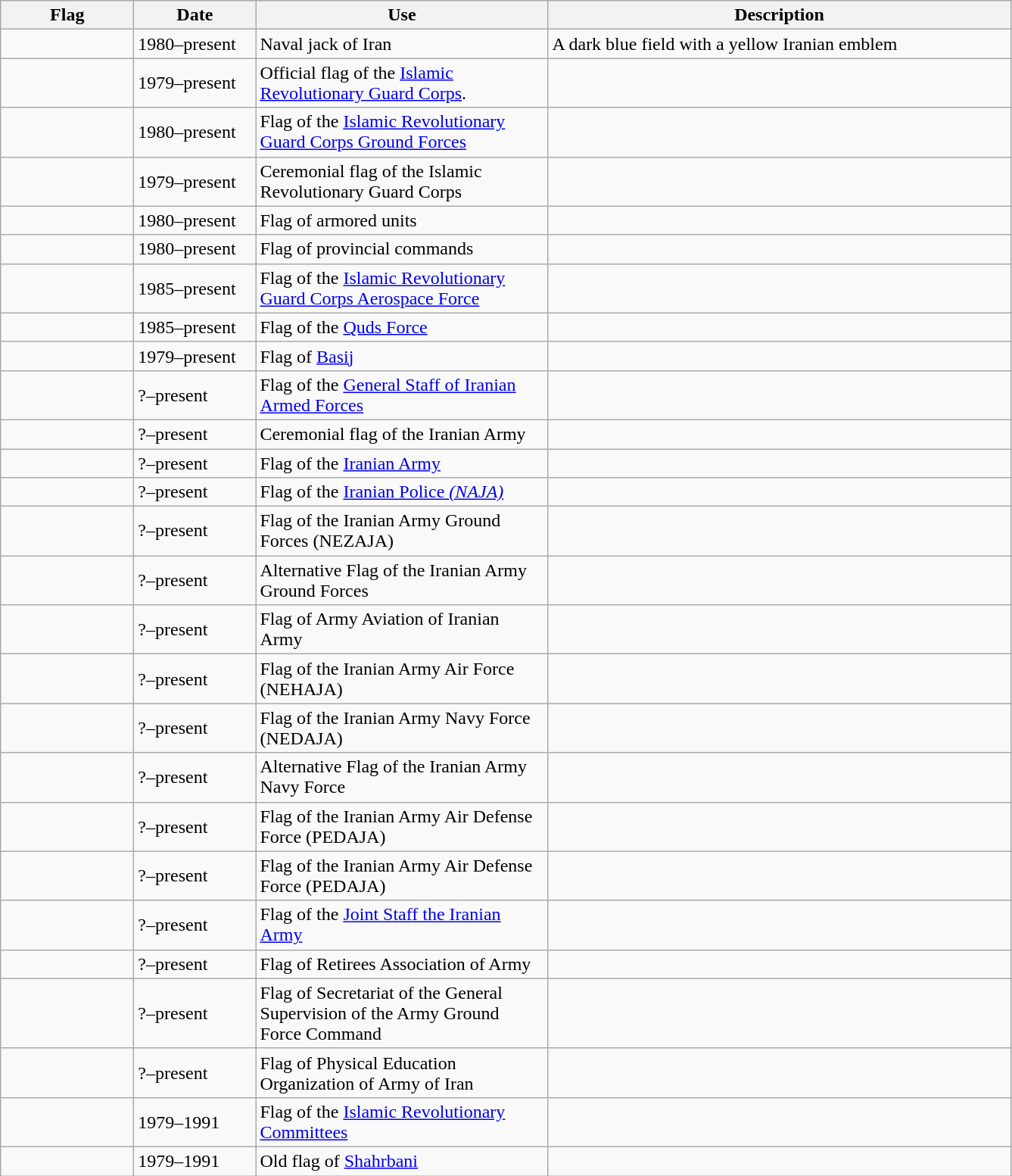<table class="wikitable" style="background:#f9f9f9">
<tr>
<th width="110">Flag</th>
<th width="100">Date</th>
<th width="250">Use</th>
<th width="400">Description</th>
</tr>
<tr>
<td></td>
<td>1980–present</td>
<td>Naval jack of Iran</td>
<td>A dark blue field with a yellow Iranian emblem</td>
</tr>
<tr>
<td></td>
<td>1979–present</td>
<td>Official flag of the <a href='#'>Islamic Revolutionary Guard Corps</a>.</td>
<td></td>
</tr>
<tr>
<td></td>
<td>1980–present</td>
<td>Flag of the <a href='#'>Islamic Revolutionary Guard Corps Ground Forces</a></td>
<td></td>
</tr>
<tr>
<td></td>
<td>1979–present</td>
<td>Ceremonial flag of the Islamic Revolutionary Guard Corps</td>
<td></td>
</tr>
<tr>
<td></td>
<td>1980–present</td>
<td>Flag of armored units</td>
<td></td>
</tr>
<tr>
<td></td>
<td>1980–present</td>
<td>Flag of provincial commands</td>
<td></td>
</tr>
<tr>
<td></td>
<td>1985–present</td>
<td>Flag of the <a href='#'>Islamic Revolutionary Guard Corps Aerospace Force</a></td>
<td></td>
</tr>
<tr>
<td></td>
<td>1985–present</td>
<td>Flag of the <a href='#'>Quds Force</a></td>
<td></td>
</tr>
<tr>
<td></td>
<td>1979–present</td>
<td>Flag of <a href='#'>Basij</a></td>
<td></td>
</tr>
<tr>
<td></td>
<td>?–present</td>
<td>Flag of the <a href='#'>General Staff of Iranian Armed Forces</a></td>
<td></td>
</tr>
<tr>
<td></td>
<td>?–present</td>
<td>Ceremonial flag of the Iranian Army</td>
<td></td>
</tr>
<tr>
<td></td>
<td>?–present</td>
<td>Flag of the <a href='#'>Iranian Army</a></td>
<td></td>
</tr>
<tr>
<td></td>
<td>?–present</td>
<td>Flag of the <a href='#'>Iranian Police <em>(NAJA)</em></a></td>
<td></td>
</tr>
<tr>
<td></td>
<td>?–present</td>
<td>Flag of the Iranian Army Ground Forces (NEZAJA)</td>
<td></td>
</tr>
<tr>
<td></td>
<td>?–present</td>
<td>Alternative Flag of the Iranian Army Ground Forces</td>
<td></td>
</tr>
<tr>
<td></td>
<td>?–present</td>
<td>Flag of Army Aviation of Iranian Army</td>
<td></td>
</tr>
<tr>
<td></td>
<td>?–present</td>
<td>Flag of the Iranian Army Air Force (NEHAJA)</td>
<td></td>
</tr>
<tr>
<td></td>
<td>?–present</td>
<td>Flag of the Iranian Army Navy Force (NEDAJA)</td>
<td></td>
</tr>
<tr>
<td></td>
<td>?–present</td>
<td>Alternative Flag of the Iranian Army Navy Force</td>
<td></td>
</tr>
<tr>
<td></td>
<td>?–present</td>
<td>Flag of the Iranian Army Air Defense Force (PEDAJA)</td>
<td></td>
</tr>
<tr>
<td></td>
<td>?–present</td>
<td>Flag of the Iranian Army Air Defense Force (PEDAJA)</td>
<td></td>
</tr>
<tr>
<td></td>
<td>?–present</td>
<td>Flag of the <a href='#'>Joint Staff the Iranian Army</a></td>
<td></td>
</tr>
<tr>
<td></td>
<td>?–present</td>
<td>Flag of Retirees Association of Army</td>
<td></td>
</tr>
<tr>
<td></td>
<td>?–present</td>
<td>Flag of Secretariat of the General Supervision of the Army Ground Force Command</td>
<td></td>
</tr>
<tr>
<td></td>
<td>?–present</td>
<td>Flag of Physical Education Organization of Army of Iran</td>
<td></td>
</tr>
<tr>
<td></td>
<td>1979–1991</td>
<td>Flag of the <a href='#'>Islamic Revolutionary Committees</a></td>
<td></td>
</tr>
<tr>
<td></td>
<td>1979–1991</td>
<td>Old flag of <a href='#'>Shahrbani</a></td>
<td></td>
</tr>
</table>
